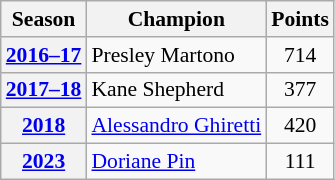<table class="wikitable" style="font-size:90%; text-align:center">
<tr>
<th>Season</th>
<th>Champion</th>
<th>Points</th>
</tr>
<tr>
<th><a href='#'>2016–17</a></th>
<td align=left> Presley Martono</td>
<td>714</td>
</tr>
<tr>
<th><a href='#'>2017–18</a></th>
<td align=left> Kane Shepherd</td>
<td>377</td>
</tr>
<tr>
<th><a href='#'>2018</a></th>
<td align=left> <a href='#'>Alessandro Ghiretti</a></td>
<td>420</td>
</tr>
<tr>
<th><a href='#'>2023</a></th>
<td align=left> <a href='#'>Doriane Pin</a></td>
<td>111</td>
</tr>
</table>
